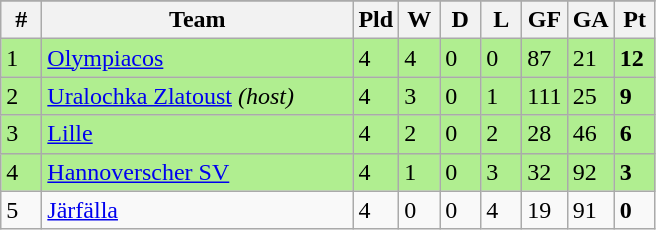<table class=wikitable>
<tr align=center>
</tr>
<tr>
<th width=20>#</th>
<th width=200>Team</th>
<th width=20>Pld</th>
<th width=20>W</th>
<th width=20>D</th>
<th width=20>L</th>
<th width=20>GF</th>
<th width=20>GA</th>
<th width=20>Pt</th>
</tr>
<tr bgcolor=B0EE90>
<td>1</td>
<td align="left"> <a href='#'>Olympiacos</a></td>
<td>4</td>
<td>4</td>
<td>0</td>
<td>0</td>
<td>87</td>
<td>21</td>
<td><strong>12</strong></td>
</tr>
<tr bgcolor=B0EE90>
<td>2</td>
<td align="left"> <a href='#'>Uralochka Zlatoust</a> <em>(host)</em></td>
<td>4</td>
<td>3</td>
<td>0</td>
<td>1</td>
<td>111</td>
<td>25</td>
<td><strong>9</strong></td>
</tr>
<tr bgcolor=B0EE90>
<td>3</td>
<td align="left"> <a href='#'>Lille</a></td>
<td>4</td>
<td>2</td>
<td>0</td>
<td>2</td>
<td>28</td>
<td>46</td>
<td><strong>6</strong></td>
</tr>
<tr bgcolor=B0EE90>
<td>4</td>
<td align="left"> <a href='#'>Hannoverscher SV</a></td>
<td>4</td>
<td>1</td>
<td>0</td>
<td>3</td>
<td>32</td>
<td>92</td>
<td><strong>3</strong></td>
</tr>
<tr bgcolor=>
<td>5</td>
<td align="left"> <a href='#'>Järfälla</a></td>
<td>4</td>
<td>0</td>
<td>0</td>
<td>4</td>
<td>19</td>
<td>91</td>
<td><strong>0</strong></td>
</tr>
</table>
